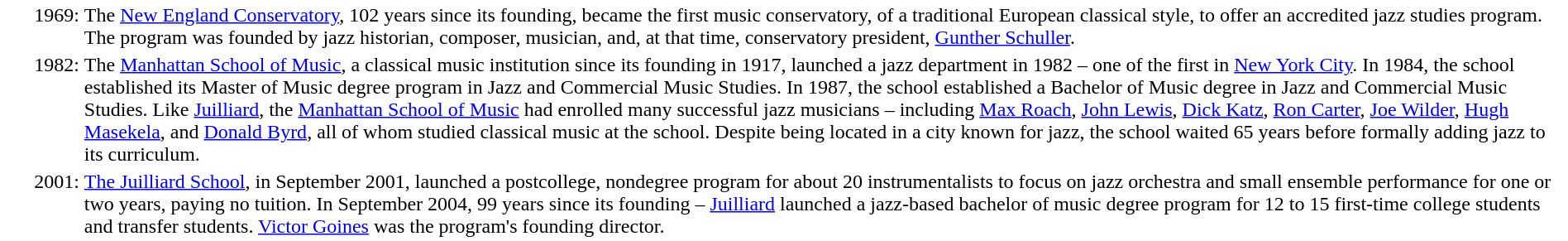<table valign="top"; border="0" cellpadding="1" style="color:black; background-color: #FFFFFF">
<tr valign="top">
<td width="5%" style="text-align:right">1969:</td>
<td width="95%" style="text-align:left">The <a href='#'>New England Conservatory</a>, 102 years since its founding, became the first music conservatory, of a traditional European classical style, to offer an accredited jazz studies program. The program was founded by jazz historian, composer, musician, and, at that time, conservatory president, <a href='#'>Gunther Schuller</a>.</td>
</tr>
<tr valign="top">
<td width="5%" style="text-align:right">1982:</td>
<td width="95%" style="text-align:left">The <a href='#'>Manhattan School of Music</a>, a classical music institution since its founding in 1917, launched a jazz department in 1982 – one of the first in <a href='#'>New York City</a>.  In 1984, the school established its Master of Music degree program in Jazz and Commercial Music Studies.  In 1987, the school established a Bachelor of Music degree in Jazz and Commercial Music Studies. Like <a href='#'>Juilliard</a>, the <a href='#'>Manhattan School of Music</a> had enrolled many successful jazz musicians – including <a href='#'>Max Roach</a>, <a href='#'>John Lewis</a>, <a href='#'>Dick Katz</a>, <a href='#'>Ron Carter</a>, <a href='#'>Joe Wilder</a>, <a href='#'>Hugh Masekela</a>, and <a href='#'>Donald Byrd</a>, all of whom studied classical music at the school.  Despite being located in a city known for jazz, the school waited 65 years before formally adding jazz to its curriculum.</td>
</tr>
<tr valign="top">
<td width="5%" style="text-align:right">2001:</td>
<td width="95%" style="text-align:left"><a href='#'>The Juilliard School</a>, in September 2001, launched a postcollege, nondegree program for about 20 instrumentalists to focus on jazz orchestra and small ensemble performance for one or two years, paying no tuition.  In September 2004, 99 years since its founding – <a href='#'>Juilliard</a> launched a jazz-based bachelor of music degree program for 12 to 15 first-time college students and transfer students.  <a href='#'>Victor Goines</a> was the program's founding director.</td>
</tr>
</table>
